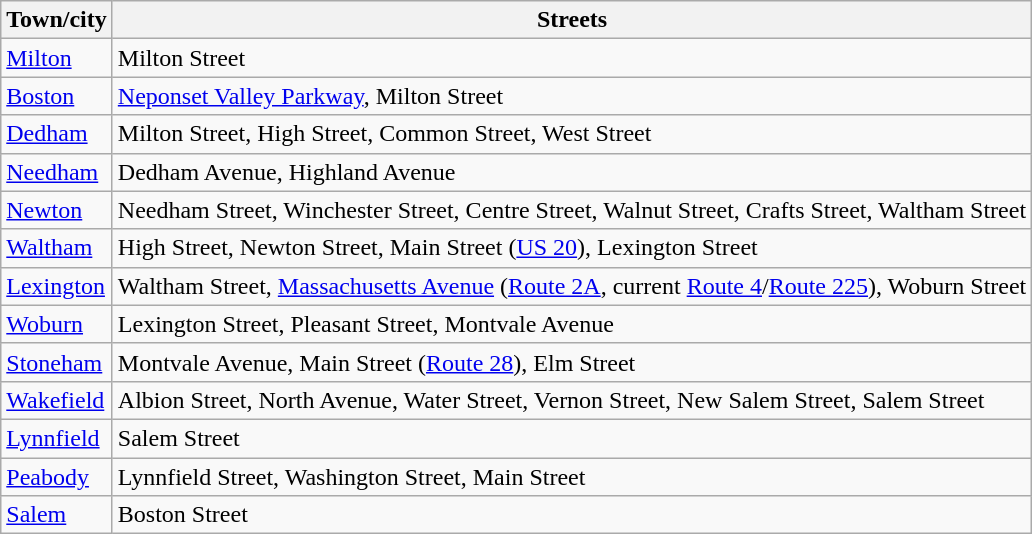<table class=wikitable>
<tr>
<th>Town/city</th>
<th>Streets</th>
</tr>
<tr>
<td><a href='#'>Milton</a></td>
<td>Milton Street</td>
</tr>
<tr>
<td><a href='#'>Boston</a></td>
<td><a href='#'>Neponset Valley Parkway</a>, Milton Street</td>
</tr>
<tr>
<td><a href='#'>Dedham</a></td>
<td>Milton Street, High Street, Common Street, West Street</td>
</tr>
<tr>
<td><a href='#'>Needham</a></td>
<td>Dedham Avenue, Highland Avenue</td>
</tr>
<tr>
<td><a href='#'>Newton</a></td>
<td>Needham Street, Winchester Street, Centre Street, Walnut Street, Crafts Street, Waltham Street</td>
</tr>
<tr>
<td><a href='#'>Waltham</a></td>
<td>High Street, Newton Street, Main Street (<a href='#'>US 20</a>), Lexington Street</td>
</tr>
<tr>
<td><a href='#'>Lexington</a></td>
<td>Waltham Street, <a href='#'>Massachusetts Avenue</a> (<a href='#'>Route 2A</a>, current <a href='#'>Route 4</a>/<a href='#'>Route 225</a>), Woburn Street</td>
</tr>
<tr>
<td><a href='#'>Woburn</a></td>
<td>Lexington Street, Pleasant Street, Montvale Avenue</td>
</tr>
<tr>
<td><a href='#'>Stoneham</a></td>
<td>Montvale Avenue, Main Street (<a href='#'>Route 28</a>), Elm Street</td>
</tr>
<tr>
<td><a href='#'>Wakefield</a></td>
<td>Albion Street, North Avenue, Water Street, Vernon Street, New Salem Street, Salem Street</td>
</tr>
<tr>
<td><a href='#'>Lynnfield</a></td>
<td>Salem Street</td>
</tr>
<tr>
<td><a href='#'>Peabody</a></td>
<td>Lynnfield Street, Washington Street, Main Street</td>
</tr>
<tr>
<td><a href='#'>Salem</a></td>
<td>Boston Street</td>
</tr>
</table>
